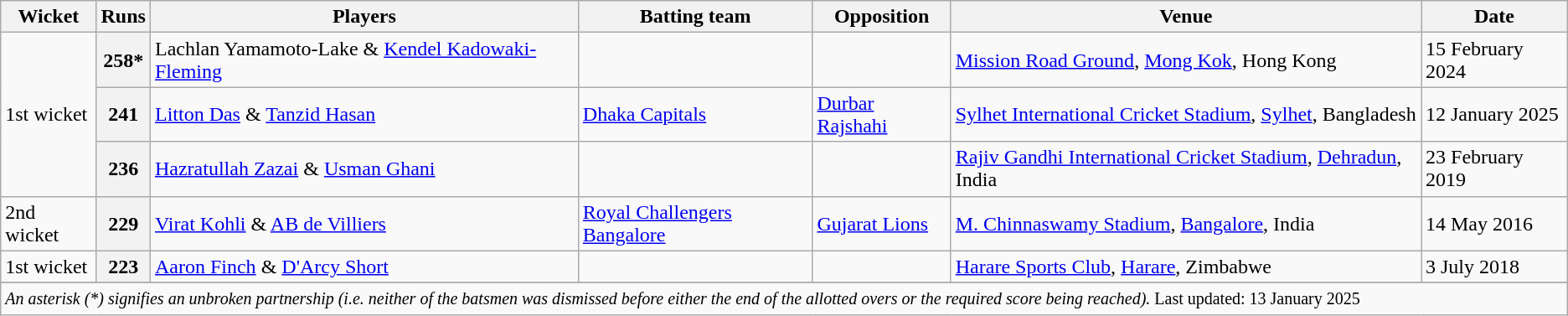<table class="wikitable sortable" style="text-align:centre;" style="font-size: 95%">
<tr>
<th scope="col">Wicket</th>
<th scope="col">Runs</th>
<th scope="col">Players</th>
<th scope="col">Batting team</th>
<th scope="col">Opposition</th>
<th scope="col">Venue</th>
<th scope="col">Date</th>
</tr>
<tr>
<td rowspan=3>1st wicket</td>
<th>258*</th>
<td>Lachlan Yamamoto-Lake & <a href='#'>Kendel Kadowaki-Fleming</a></td>
<td></td>
<td></td>
<td><a href='#'>Mission Road Ground</a>, <a href='#'>Mong Kok</a>, Hong Kong</td>
<td>15 February 2024</td>
</tr>
<tr>
<th>241</th>
<td><a href='#'>Litton Das</a> & <a href='#'>Tanzid Hasan</a></td>
<td><a href='#'>Dhaka Capitals</a></td>
<td><a href='#'>Durbar Rajshahi</a></td>
<td><a href='#'>Sylhet International Cricket Stadium</a>, <a href='#'>Sylhet</a>, Bangladesh</td>
<td>12 January 2025</td>
</tr>
<tr>
<th>236</th>
<td><a href='#'>Hazratullah Zazai</a> & <a href='#'>Usman Ghani</a></td>
<td></td>
<td></td>
<td><a href='#'>Rajiv Gandhi International Cricket Stadium</a>, <a href='#'>Dehradun</a>, India</td>
<td>23 February 2019</td>
</tr>
<tr>
<td>2nd wicket</td>
<th>229</th>
<td><a href='#'>Virat Kohli</a> & <a href='#'>AB de Villiers</a></td>
<td><a href='#'>Royal Challengers Bangalore</a></td>
<td><a href='#'>Gujarat Lions</a></td>
<td><a href='#'>M. Chinnaswamy Stadium</a>, <a href='#'>Bangalore</a>, India</td>
<td>14 May 2016</td>
</tr>
<tr>
<td>1st wicket</td>
<th>223</th>
<td><a href='#'>Aaron Finch</a> & <a href='#'>D'Arcy Short</a></td>
<td></td>
<td></td>
<td><a href='#'>Harare Sports Club</a>, <a href='#'>Harare</a>, Zimbabwe</td>
<td>3 July 2018</td>
</tr>
<tr>
</tr>
<tr class="sortbottom">
<td scope="row" colspan=8><small><em>An asterisk (*) signifies an unbroken partnership (i.e. neither of the batsmen was dismissed before either the end of the allotted overs or the required score being reached).</em> Last updated: 13 January 2025</small></td>
</tr>
</table>
